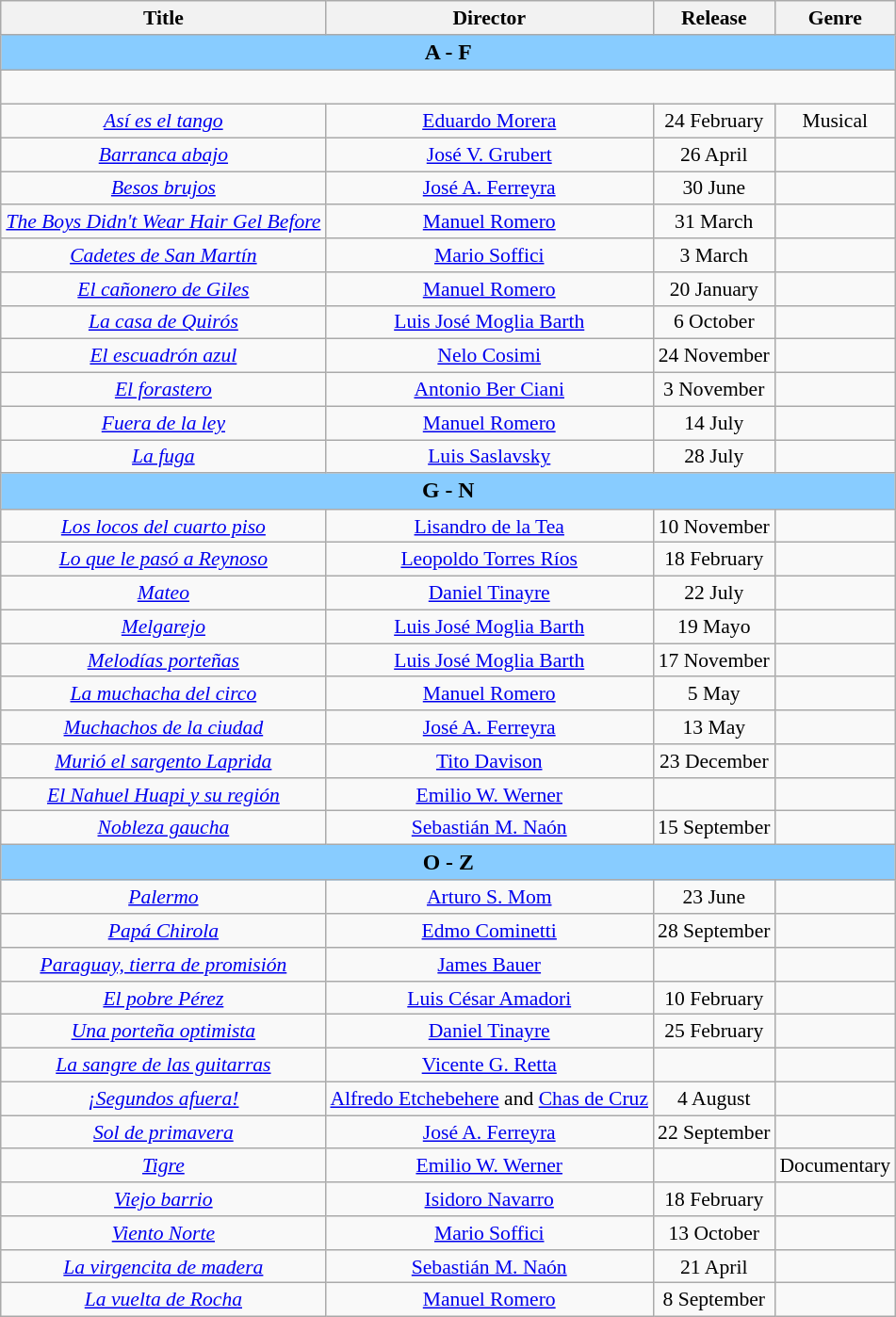<table class="wikitable" style="margin:1em 0 1em 1em; text-align: center; font-size: 90%;">
<tr>
<th scope="col">Title</th>
<th scope="col">Director</th>
<th scope="col">Release</th>
<th scope="col">Genre</th>
</tr>
<tr>
<th colspan="4" style="background-color:#88ccff; font-size:110%;"><strong>A  -  F</strong></th>
</tr>
<tr style="height:24px">
</tr>
<tr>
<td><em><a href='#'>Así es el tango</a></em></td>
<td><a href='#'>Eduardo Morera</a></td>
<td>24 February</td>
<td>Musical</td>
</tr>
<tr>
<td><em><a href='#'>Barranca abajo </a></em></td>
<td><a href='#'>José V. Grubert</a></td>
<td>26 April</td>
<td></td>
</tr>
<tr>
<td><em><a href='#'>Besos brujos</a></em></td>
<td><a href='#'>José A. Ferreyra</a></td>
<td>30 June</td>
<td></td>
</tr>
<tr>
<td><em><a href='#'>The Boys Didn't Wear Hair Gel Before</a></em></td>
<td><a href='#'>Manuel Romero</a></td>
<td>31 March</td>
<td></td>
</tr>
<tr>
<td><em><a href='#'>Cadetes de San Martín</a></em></td>
<td><a href='#'>Mario Soffici</a></td>
<td>3 March</td>
<td></td>
</tr>
<tr>
<td><em><a href='#'>El cañonero de Giles</a></em></td>
<td><a href='#'>Manuel Romero</a></td>
<td>20 January</td>
<td></td>
</tr>
<tr>
<td><em><a href='#'>La casa de Quirós</a></em></td>
<td><a href='#'>Luis José Moglia Barth</a></td>
<td>6 October</td>
<td></td>
</tr>
<tr>
<td><em><a href='#'>El escuadrón azul</a></em></td>
<td><a href='#'>Nelo Cosimi</a></td>
<td>24 November</td>
<td></td>
</tr>
<tr>
<td><em><a href='#'>El forastero</a></em></td>
<td><a href='#'>Antonio Ber Ciani</a></td>
<td>3 November</td>
<td></td>
</tr>
<tr>
<td><em><a href='#'>Fuera de la ley</a></em></td>
<td><a href='#'>Manuel Romero</a></td>
<td>14 July</td>
<td></td>
</tr>
<tr>
<td><em><a href='#'>La fuga</a></em></td>
<td><a href='#'>Luis Saslavsky</a></td>
<td>28 July</td>
<td></td>
</tr>
<tr>
<th colspan="4" style="background-color:#88ccff; font-size:110%;"><strong>G  -  N</strong></th>
</tr>
<tr>
<td><em><a href='#'>Los locos del cuarto piso</a></em></td>
<td><a href='#'>Lisandro de la Tea</a></td>
<td>10 November</td>
<td></td>
</tr>
<tr>
<td><em><a href='#'>Lo que le pasó a Reynoso</a></em></td>
<td><a href='#'>Leopoldo Torres Ríos</a></td>
<td>18 February</td>
<td></td>
</tr>
<tr>
<td><em><a href='#'>Mateo</a></em></td>
<td><a href='#'>Daniel Tinayre</a></td>
<td>22 July</td>
<td></td>
</tr>
<tr>
<td><em><a href='#'>Melgarejo</a></em></td>
<td><a href='#'>Luis José Moglia Barth</a></td>
<td>19 Mayo</td>
<td></td>
</tr>
<tr>
<td><em><a href='#'>Melodías porteñas</a></em></td>
<td><a href='#'>Luis José Moglia Barth</a></td>
<td>17 November</td>
<td></td>
</tr>
<tr>
<td><em><a href='#'>La muchacha del circo</a></em></td>
<td><a href='#'>Manuel Romero</a></td>
<td>5 May</td>
<td></td>
</tr>
<tr>
<td><em><a href='#'>Muchachos de la ciudad</a></em></td>
<td><a href='#'>José A. Ferreyra</a></td>
<td>13 May</td>
<td></td>
</tr>
<tr>
<td><em><a href='#'>Murió el sargento Laprida</a></em></td>
<td><a href='#'>Tito Davison</a></td>
<td>23 December</td>
<td></td>
</tr>
<tr>
<td><em><a href='#'>El Nahuel Huapi y su región</a></em></td>
<td><a href='#'>Emilio W. Werner</a></td>
<td></td>
<td></td>
</tr>
<tr>
<td><em><a href='#'>Nobleza gaucha</a></em></td>
<td><a href='#'>Sebastián M. Naón</a></td>
<td>15 September</td>
<td></td>
</tr>
<tr>
<th colspan="4" style="background-color:#88ccff; font-size:110%;"><strong>O  -  Z</strong></th>
</tr>
<tr>
<td><em><a href='#'>Palermo</a></em></td>
<td><a href='#'>Arturo S. Mom</a></td>
<td>23 June</td>
<td></td>
</tr>
<tr>
<td><em><a href='#'>Papá Chirola</a></em></td>
<td><a href='#'>Edmo Cominetti</a></td>
<td>28 September</td>
<td></td>
</tr>
<tr>
<td><em><a href='#'>Paraguay, tierra de promisión</a></em></td>
<td><a href='#'>James Bauer</a></td>
<td></td>
<td></td>
</tr>
<tr>
<td><em><a href='#'>El pobre Pérez</a></em></td>
<td><a href='#'>Luis César Amadori</a></td>
<td>10 February</td>
<td></td>
</tr>
<tr>
<td><em><a href='#'>Una porteña optimista</a></em></td>
<td><a href='#'>Daniel Tinayre</a></td>
<td>25 February</td>
<td></td>
</tr>
<tr>
<td><em><a href='#'>La sangre de las guitarras</a></em></td>
<td><a href='#'>Vicente G. Retta</a></td>
<td></td>
<td></td>
</tr>
<tr>
<td><em><a href='#'>¡Segundos afuera!</a></em></td>
<td><a href='#'>Alfredo Etchebehere</a> and <a href='#'>Chas de Cruz</a></td>
<td>4 August</td>
<td></td>
</tr>
<tr>
<td><em><a href='#'>Sol de primavera</a></em></td>
<td><a href='#'>José A. Ferreyra</a></td>
<td>22 September</td>
<td></td>
</tr>
<tr>
<td><em><a href='#'>Tigre</a></em></td>
<td><a href='#'>Emilio W. Werner</a></td>
<td></td>
<td>Documentary</td>
</tr>
<tr>
<td><em><a href='#'>Viejo barrio</a></em></td>
<td><a href='#'>Isidoro Navarro</a></td>
<td>18 February</td>
<td></td>
</tr>
<tr>
<td><em><a href='#'>Viento Norte</a></em></td>
<td><a href='#'>Mario Soffici</a></td>
<td>13 October</td>
<td Drama></td>
</tr>
<tr>
<td><em><a href='#'>La virgencita de madera</a></em></td>
<td><a href='#'>Sebastián M. Naón</a></td>
<td>21 April</td>
<td></td>
</tr>
<tr>
<td><em><a href='#'>La vuelta de Rocha</a></em></td>
<td><a href='#'>Manuel Romero</a></td>
<td>8 September</td>
<td></td>
</tr>
</table>
